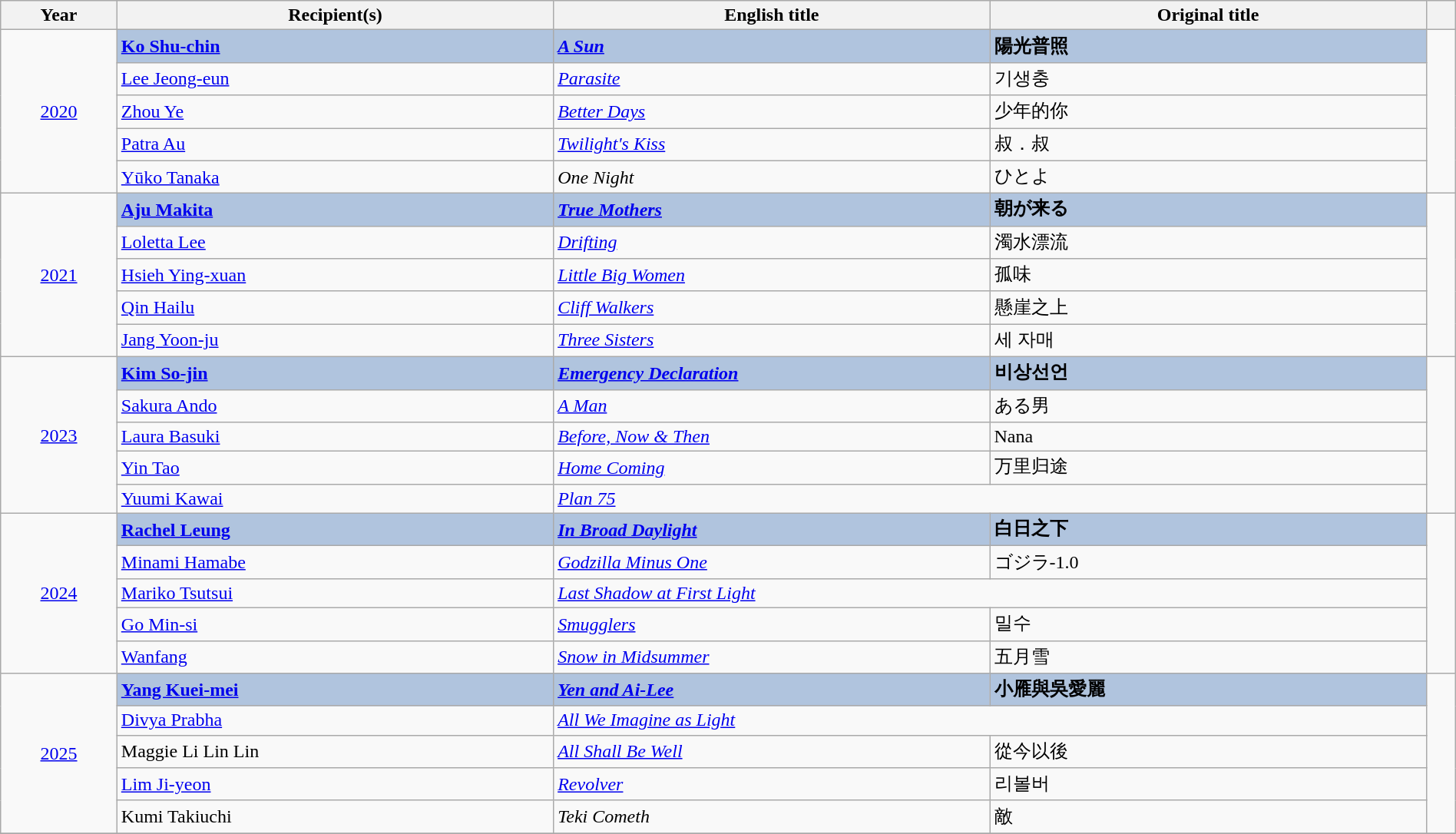<table class="wikitable" width="100%" cellpadding="5">
<tr>
<th width="8%">Year</th>
<th width="30%">Recipient(s)</th>
<th width="30%">English title</th>
<th width="30%">Original title</th>
<th width="2%"></th>
</tr>
<tr>
<td rowspan="5" style="text-align:center;"><a href='#'>2020</a></td>
<td style="background:#B0C4DE;"> <strong><a href='#'>Ko Shu-chin</a></strong></td>
<td style="background:#B0C4DE;"><strong><em><a href='#'>A Sun</a></em></strong></td>
<td style="background:#B0C4DE;"><strong>陽光普照</strong></td>
<td rowspan="5"><br></td>
</tr>
<tr>
<td> <a href='#'>Lee Jeong-eun</a></td>
<td><em><a href='#'>Parasite</a></em></td>
<td>기생충</td>
</tr>
<tr>
<td> <a href='#'>Zhou Ye</a></td>
<td><em><a href='#'>Better Days</a></em></td>
<td>少年的你</td>
</tr>
<tr>
<td> <a href='#'>Patra Au</a></td>
<td><em><a href='#'>Twilight's Kiss</a></em></td>
<td>叔．叔</td>
</tr>
<tr>
<td> <a href='#'>Yūko Tanaka</a></td>
<td><em>One Night</em></td>
<td>ひとよ</td>
</tr>
<tr>
<td rowspan="5" style="text-align:center;"><a href='#'>2021</a></td>
<td style="background:#B0C4DE;"> <strong><a href='#'>Aju Makita</a></strong></td>
<td style="background:#B0C4DE;"><strong><em><a href='#'>True Mothers</a></em></strong></td>
<td style="background:#B0C4DE;"><strong>朝が来る</strong></td>
<td rowspan="5"><br></td>
</tr>
<tr>
<td> <a href='#'>Loletta Lee</a></td>
<td><em><a href='#'>Drifting</a></em></td>
<td>濁水漂流</td>
</tr>
<tr>
<td> <a href='#'>Hsieh Ying-xuan</a></td>
<td><em><a href='#'>Little Big Women</a></em></td>
<td>孤味</td>
</tr>
<tr>
<td> <a href='#'>Qin Hailu</a></td>
<td><em><a href='#'>Cliff Walkers</a></em></td>
<td>懸崖之上</td>
</tr>
<tr>
<td> <a href='#'>Jang Yoon-ju</a></td>
<td><em><a href='#'>Three Sisters</a></em></td>
<td>세 자매</td>
</tr>
<tr>
<td rowspan="5" style="text-align:center;"><a href='#'>2023</a></td>
<td style="background:#B0C4DE;"> <strong><a href='#'>Kim So-jin</a></strong></td>
<td style="background:#B0C4DE;"><strong><em><a href='#'>Emergency Declaration</a></em></strong></td>
<td style="background:#B0C4DE;"><strong>비상선언</strong></td>
<td rowspan="5"><br></td>
</tr>
<tr>
<td> <a href='#'>Sakura Ando</a></td>
<td><em><a href='#'>A Man</a></em></td>
<td>ある男</td>
</tr>
<tr>
<td> <a href='#'>Laura Basuki</a></td>
<td><em><a href='#'>Before, Now & Then</a></em></td>
<td>Nana</td>
</tr>
<tr>
<td> <a href='#'>Yin Tao</a></td>
<td><em><a href='#'>Home Coming</a></em></td>
<td>万里归途</td>
</tr>
<tr>
<td> <a href='#'>Yuumi Kawai</a></td>
<td colspan="2"><em><a href='#'>Plan 75</a></em></td>
</tr>
<tr>
<td rowspan="5" style="text-align:center;"><a href='#'>2024</a></td>
<td style="background:#B0C4DE;"> <strong><a href='#'>Rachel Leung</a></strong></td>
<td style="background:#B0C4DE;"><strong><em><a href='#'>In Broad Daylight</a></em></strong></td>
<td style="background:#B0C4DE;"><strong>白日之下</strong></td>
<td rowspan="5"></td>
</tr>
<tr>
<td> <a href='#'>Minami Hamabe</a></td>
<td><em><a href='#'>Godzilla Minus One</a></em></td>
<td>ゴジラ-1.0</td>
</tr>
<tr>
<td> <a href='#'>Mariko Tsutsui</a></td>
<td colspan="2"><em><a href='#'>Last Shadow at First Light</a></em></td>
</tr>
<tr>
<td> <a href='#'>Go Min-si</a></td>
<td><em><a href='#'>Smugglers</a></em></td>
<td>밀수</td>
</tr>
<tr>
<td> <a href='#'>Wanfang</a></td>
<td><em><a href='#'>Snow in Midsummer</a></em></td>
<td>五月雪</td>
</tr>
<tr>
<td rowspan="5" style="text-align:center;"><a href='#'>2025</a></td>
<td style="background:#B0C4DE;"> <strong><a href='#'>Yang Kuei-mei</a></strong></td>
<td style="background:#B0C4DE;"><strong><em><a href='#'>Yen and Ai-Lee</a></em></strong></td>
<td style="background:#B0C4DE;"><strong>小雁與吳愛麗</strong></td>
<td rowspan="5"></td>
</tr>
<tr>
<td> <a href='#'>Divya Prabha</a></td>
<td colspan="2"><em><a href='#'>All We Imagine as Light</a></em></td>
</tr>
<tr>
<td> Maggie Li Lin Lin</td>
<td><em><a href='#'>All Shall Be Well</a></em></td>
<td>從今以後</td>
</tr>
<tr>
<td> <a href='#'>Lim Ji-yeon</a></td>
<td><em><a href='#'>Revolver</a></em></td>
<td>리볼버</td>
</tr>
<tr>
<td> Kumi Takiuchi</td>
<td><em>Teki Cometh</em></td>
<td>敵</td>
</tr>
<tr>
</tr>
</table>
